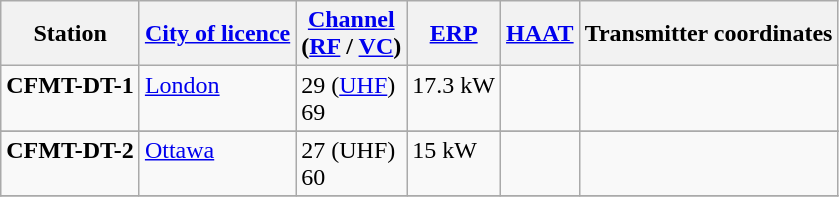<table class="wikitable">
<tr>
<th>Station</th>
<th><a href='#'>City of licence</a></th>
<th><a href='#'>Channel</a><br>(<a href='#'>RF</a> / <a href='#'>VC</a>)</th>
<th><a href='#'>ERP</a></th>
<th><a href='#'>HAAT</a></th>
<th>Transmitter coordinates</th>
</tr>
<tr style="vertical-align: top; text-align: left;">
<td><strong>CFMT-DT-1</strong></td>
<td><a href='#'>London</a></td>
<td>29 (<a href='#'>UHF</a>)<br>69</td>
<td>17.3 kW</td>
<td></td>
<td></td>
</tr>
<tr style="vertical-align: top; text-align: left;">
</tr>
<tr style="vertical-align: top; text-align: left;">
<td><strong>CFMT-DT-2</strong></td>
<td><a href='#'>Ottawa</a></td>
<td>27 (UHF)<br>60</td>
<td>15 kW</td>
<td></td>
<td></td>
</tr>
<tr style="vertical-align: top; text-align: left;">
</tr>
</table>
